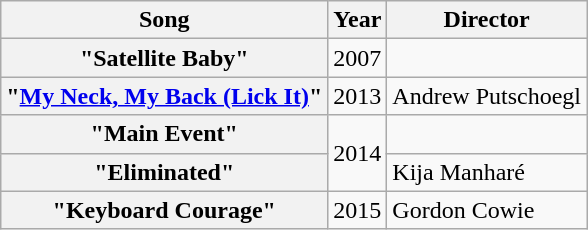<table class="wikitable plainrowheaders">
<tr>
<th>Song</th>
<th>Year</th>
<th>Director</th>
</tr>
<tr>
<th scope="row">"Satellite Baby"</th>
<td>2007</td>
<td></td>
</tr>
<tr>
<th scope="row">"<a href='#'>My Neck, My Back (Lick It)</a>"</th>
<td>2013</td>
<td>Andrew Putschoegl</td>
</tr>
<tr>
<th scope="row">"Main Event"</th>
<td rowspan="2">2014</td>
<td></td>
</tr>
<tr>
<th scope="row">"Eliminated"</th>
<td>Kija Manharé</td>
</tr>
<tr>
<th scope="row">"Keyboard Courage"</th>
<td>2015</td>
<td>Gordon Cowie</td>
</tr>
</table>
